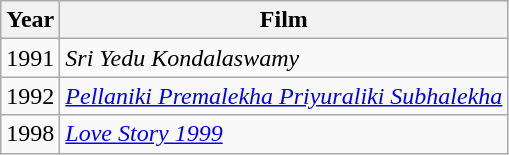<table class="wikitable sortable">
<tr>
<th>Year</th>
<th>Film</th>
</tr>
<tr>
<td>1991</td>
<td><em>Sri Yedu Kondalaswamy</em></td>
</tr>
<tr>
<td>1992</td>
<td><em><a href='#'>Pellaniki Premalekha Priyuraliki Subhalekha</a></em></td>
</tr>
<tr>
<td>1998</td>
<td><em><a href='#'>Love Story 1999</a></em></td>
</tr>
</table>
